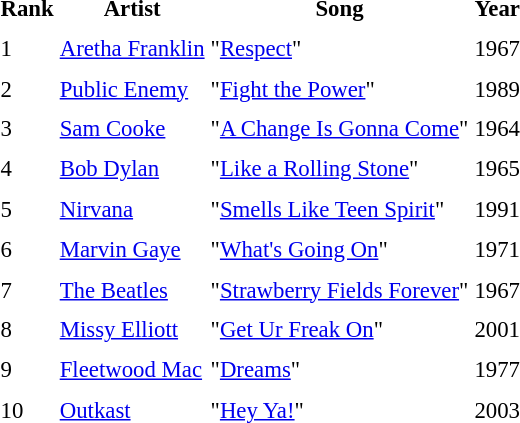<table class="worktable sortable" style="font-size:0.95em; line-height:1.5em;">
<tr>
<th>Rank</th>
<th>Artist</th>
<th>Song</th>
<th>Year</th>
</tr>
<tr>
<td>1</td>
<td><a href='#'>Aretha Franklin</a></td>
<td>"<a href='#'>Respect</a>"</td>
<td>1967</td>
</tr>
<tr>
<td>2</td>
<td><a href='#'>Public Enemy</a></td>
<td>"<a href='#'>Fight the Power</a>"</td>
<td>1989</td>
</tr>
<tr>
<td>3</td>
<td><a href='#'>Sam Cooke</a></td>
<td>"<a href='#'>A Change Is Gonna Come</a>"</td>
<td>1964</td>
</tr>
<tr>
<td>4</td>
<td><a href='#'>Bob Dylan</a></td>
<td>"<a href='#'>Like a Rolling Stone</a>"</td>
<td>1965</td>
</tr>
<tr>
<td>5</td>
<td><a href='#'>Nirvana</a></td>
<td>"<a href='#'>Smells Like Teen Spirit</a>"</td>
<td>1991</td>
</tr>
<tr>
<td>6</td>
<td><a href='#'>Marvin Gaye</a></td>
<td>"<a href='#'>What's Going On</a>"</td>
<td>1971</td>
</tr>
<tr>
<td>7</td>
<td><a href='#'>The Beatles</a></td>
<td>"<a href='#'>Strawberry Fields Forever</a>"</td>
<td>1967</td>
</tr>
<tr>
<td>8</td>
<td><a href='#'>Missy Elliott</a></td>
<td>"<a href='#'>Get Ur Freak On</a>"</td>
<td>2001</td>
</tr>
<tr>
<td>9</td>
<td><a href='#'>Fleetwood Mac</a></td>
<td>"<a href='#'>Dreams</a>"</td>
<td>1977</td>
</tr>
<tr>
<td>10</td>
<td><a href='#'>Outkast</a></td>
<td>"<a href='#'>Hey Ya!</a>"</td>
<td>2003</td>
</tr>
</table>
